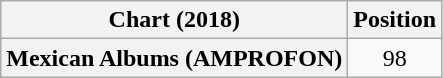<table class="wikitable plainrowheaders" style="text-align:center">
<tr>
<th>Chart (2018)</th>
<th>Position</th>
</tr>
<tr>
<th scope="row">Mexican Albums (AMPROFON)</th>
<td>98</td>
</tr>
</table>
